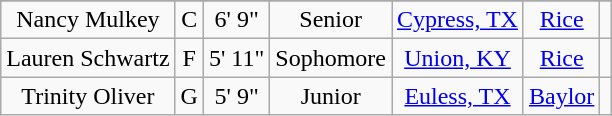<table class="wikitable sortable" style="text-align: center">
<tr align=center>
</tr>
<tr>
<td>Nancy Mulkey</td>
<td>C</td>
<td>6' 9"</td>
<td>Senior</td>
<td><a href='#'>Cypress, TX</a></td>
<td><a href='#'>Rice</a></td>
<td></td>
</tr>
<tr>
<td>Lauren Schwartz</td>
<td>F</td>
<td>5' 11"</td>
<td>Sophomore</td>
<td><a href='#'>Union, KY</a></td>
<td><a href='#'>Rice</a></td>
<td></td>
</tr>
<tr>
<td>Trinity Oliver</td>
<td>G</td>
<td>5' 9"</td>
<td>Junior</td>
<td><a href='#'>Euless, TX</a></td>
<td><a href='#'>Baylor</a></td>
<td></td>
</tr>
</table>
